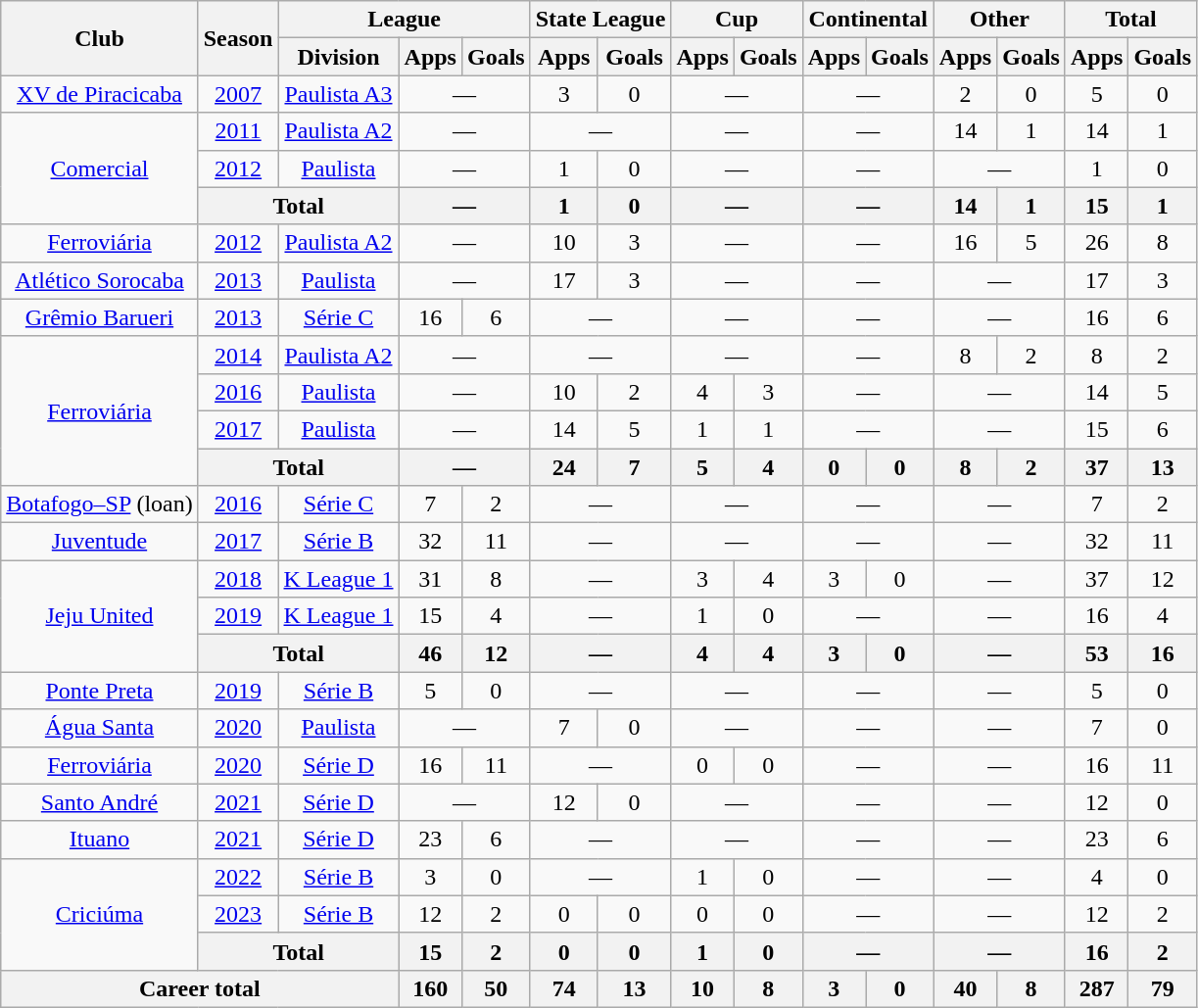<table class="wikitable" style="text-align: center;">
<tr>
<th rowspan="2">Club</th>
<th rowspan="2">Season</th>
<th colspan="3">League</th>
<th colspan="2">State League</th>
<th colspan="2">Cup</th>
<th colspan="2">Continental</th>
<th colspan="2">Other</th>
<th colspan="2">Total</th>
</tr>
<tr>
<th>Division</th>
<th>Apps</th>
<th>Goals</th>
<th>Apps</th>
<th>Goals</th>
<th>Apps</th>
<th>Goals</th>
<th>Apps</th>
<th>Goals</th>
<th>Apps</th>
<th>Goals</th>
<th>Apps</th>
<th>Goals</th>
</tr>
<tr>
<td valign="center"><a href='#'>XV de Piracicaba</a></td>
<td><a href='#'>2007</a></td>
<td><a href='#'>Paulista A3</a></td>
<td colspan="2">—</td>
<td>3</td>
<td>0</td>
<td colspan="2">—</td>
<td colspan="2">—</td>
<td>2</td>
<td>0</td>
<td>5</td>
<td>0</td>
</tr>
<tr>
<td rowspan=3 valign="center"><a href='#'>Comercial</a></td>
<td><a href='#'>2011</a></td>
<td><a href='#'>Paulista A2</a></td>
<td colspan="2">—</td>
<td colspan="2">—</td>
<td colspan="2">—</td>
<td colspan="2">—</td>
<td>14</td>
<td>1</td>
<td>14</td>
<td>1</td>
</tr>
<tr>
<td><a href='#'>2012</a></td>
<td><a href='#'>Paulista</a></td>
<td colspan="2">—</td>
<td>1</td>
<td>0</td>
<td colspan="2">—</td>
<td colspan="2">—</td>
<td colspan="2">—</td>
<td>1</td>
<td>0</td>
</tr>
<tr>
<th colspan="2"><strong>Total</strong></th>
<th colspan="2">—</th>
<th>1</th>
<th>0</th>
<th colspan="2">—</th>
<th colspan="2">—</th>
<th>14</th>
<th>1</th>
<th>15</th>
<th>1</th>
</tr>
<tr>
<td valign="center"><a href='#'>Ferroviária</a></td>
<td><a href='#'>2012</a></td>
<td><a href='#'>Paulista A2</a></td>
<td colspan="2">—</td>
<td>10</td>
<td>3</td>
<td colspan="2">—</td>
<td colspan="2">—</td>
<td>16</td>
<td>5</td>
<td>26</td>
<td>8</td>
</tr>
<tr>
<td valign="center"><a href='#'>Atlético Sorocaba</a></td>
<td><a href='#'>2013</a></td>
<td><a href='#'>Paulista</a></td>
<td colspan="2">—</td>
<td>17</td>
<td>3</td>
<td colspan="2">—</td>
<td colspan="2">—</td>
<td colspan="2">—</td>
<td>17</td>
<td>3</td>
</tr>
<tr>
<td valign="center"><a href='#'>Grêmio Barueri</a></td>
<td><a href='#'>2013</a></td>
<td><a href='#'>Série C</a></td>
<td>16</td>
<td>6</td>
<td colspan="2">—</td>
<td colspan="2">—</td>
<td colspan="2">—</td>
<td colspan="2">—</td>
<td>16</td>
<td>6</td>
</tr>
<tr>
<td rowspan=4 valign="center"><a href='#'>Ferroviária</a></td>
<td><a href='#'>2014</a></td>
<td><a href='#'>Paulista A2</a></td>
<td colspan="2">—</td>
<td colspan="2">—</td>
<td colspan="2">—</td>
<td colspan="2">—</td>
<td>8</td>
<td>2</td>
<td>8</td>
<td>2</td>
</tr>
<tr>
<td><a href='#'>2016</a></td>
<td><a href='#'>Paulista</a></td>
<td colspan="2">—</td>
<td>10</td>
<td>2</td>
<td>4</td>
<td>3</td>
<td colspan="2">—</td>
<td colspan="2">—</td>
<td>14</td>
<td>5</td>
</tr>
<tr>
<td><a href='#'>2017</a></td>
<td><a href='#'>Paulista</a></td>
<td colspan="2">—</td>
<td>14</td>
<td>5</td>
<td>1</td>
<td>1</td>
<td colspan="2">—</td>
<td colspan="2">—</td>
<td>15</td>
<td>6</td>
</tr>
<tr>
<th colspan="2"><strong>Total</strong></th>
<th colspan="2">—</th>
<th>24</th>
<th>7</th>
<th>5</th>
<th>4</th>
<th>0</th>
<th>0</th>
<th>8</th>
<th>2</th>
<th>37</th>
<th>13</th>
</tr>
<tr>
<td valign="center"><a href='#'>Botafogo–SP</a> (loan)</td>
<td><a href='#'>2016</a></td>
<td><a href='#'>Série C</a></td>
<td>7</td>
<td>2</td>
<td colspan="2">—</td>
<td colspan="2">—</td>
<td colspan="2">—</td>
<td colspan="2">—</td>
<td>7</td>
<td>2</td>
</tr>
<tr>
<td valign="center"><a href='#'>Juventude</a></td>
<td><a href='#'>2017</a></td>
<td><a href='#'>Série B</a></td>
<td>32</td>
<td>11</td>
<td colspan="2">—</td>
<td colspan="2">—</td>
<td colspan="2">—</td>
<td colspan="2">—</td>
<td>32</td>
<td>11</td>
</tr>
<tr>
<td rowspan=3 valign="center"><a href='#'>Jeju United</a></td>
<td><a href='#'>2018</a></td>
<td><a href='#'>K League 1</a></td>
<td>31</td>
<td>8</td>
<td colspan="2">—</td>
<td>3</td>
<td>4</td>
<td>3</td>
<td>0</td>
<td colspan="2">—</td>
<td>37</td>
<td>12</td>
</tr>
<tr>
<td><a href='#'>2019</a></td>
<td><a href='#'>K League 1</a></td>
<td>15</td>
<td>4</td>
<td colspan="2">—</td>
<td>1</td>
<td>0</td>
<td colspan="2">—</td>
<td colspan="2">—</td>
<td>16</td>
<td>4</td>
</tr>
<tr>
<th colspan="2"><strong>Total</strong></th>
<th>46</th>
<th>12</th>
<th colspan="2">—</th>
<th>4</th>
<th>4</th>
<th>3</th>
<th>0</th>
<th colspan="2">—</th>
<th>53</th>
<th>16</th>
</tr>
<tr>
<td valign="center"><a href='#'>Ponte Preta</a></td>
<td><a href='#'>2019</a></td>
<td><a href='#'>Série B</a></td>
<td>5</td>
<td>0</td>
<td colspan="2">—</td>
<td colspan="2">—</td>
<td colspan="2">—</td>
<td colspan="2">—</td>
<td>5</td>
<td>0</td>
</tr>
<tr>
<td valign="center"><a href='#'>Água Santa</a></td>
<td><a href='#'>2020</a></td>
<td><a href='#'>Paulista</a></td>
<td colspan="2">—</td>
<td>7</td>
<td>0</td>
<td colspan="2">—</td>
<td colspan="2">—</td>
<td colspan="2">—</td>
<td>7</td>
<td>0</td>
</tr>
<tr>
<td valign="center"><a href='#'>Ferroviária</a></td>
<td><a href='#'>2020</a></td>
<td><a href='#'>Série D</a></td>
<td>16</td>
<td>11</td>
<td colspan="2">—</td>
<td>0</td>
<td>0</td>
<td colspan="2">—</td>
<td colspan="2">—</td>
<td>16</td>
<td>11</td>
</tr>
<tr>
<td valign="center"><a href='#'>Santo André</a></td>
<td><a href='#'>2021</a></td>
<td><a href='#'>Série D</a></td>
<td colspan="2">—</td>
<td>12</td>
<td>0</td>
<td colspan="2">—</td>
<td colspan="2">—</td>
<td colspan="2">—</td>
<td>12</td>
<td>0</td>
</tr>
<tr>
<td valign="center"><a href='#'>Ituano</a></td>
<td><a href='#'>2021</a></td>
<td><a href='#'>Série D</a></td>
<td>23</td>
<td>6</td>
<td colspan="2">—</td>
<td colspan="2">—</td>
<td colspan="2">—</td>
<td colspan="2">—</td>
<td>23</td>
<td>6</td>
</tr>
<tr>
<td rowspan=3 valign="center"><a href='#'>Criciúma</a></td>
<td><a href='#'>2022</a></td>
<td><a href='#'>Série B</a></td>
<td>3</td>
<td>0</td>
<td colspan="2">—</td>
<td>1</td>
<td>0</td>
<td colspan="2">—</td>
<td colspan="2">—</td>
<td>4</td>
<td>0</td>
</tr>
<tr>
<td><a href='#'>2023</a></td>
<td><a href='#'>Série B</a></td>
<td>12</td>
<td>2</td>
<td>0</td>
<td>0</td>
<td>0</td>
<td>0</td>
<td colspan="2">—</td>
<td colspan="2">—</td>
<td>12</td>
<td>2</td>
</tr>
<tr>
<th colspan="2"><strong>Total</strong></th>
<th>15</th>
<th>2</th>
<th>0</th>
<th>0</th>
<th>1</th>
<th>0</th>
<th colspan="2">—</th>
<th colspan="2">—</th>
<th>16</th>
<th>2</th>
</tr>
<tr>
<th colspan="3"><strong>Career total</strong></th>
<th>160</th>
<th>50</th>
<th>74</th>
<th>13</th>
<th>10</th>
<th>8</th>
<th>3</th>
<th>0</th>
<th>40</th>
<th>8</th>
<th>287</th>
<th>79</th>
</tr>
</table>
